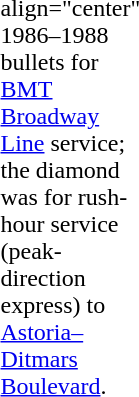<table width="90">
<tr>
<td><br></td>
</tr>
<tr>
<td>align="center"<div> 1986–1988 bullets for <a href='#'>BMT Broadway Line</a> service; the diamond was for rush-hour service (peak-direction express) to <a href='#'>Astoria–Ditmars Boulevard</a>.</div></td>
</tr>
</table>
